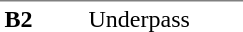<table table border=0 cellspacing=0 cellpadding=3>
<tr>
<td style="border-top:solid 1px gray;" width=50 valign=top><strong>B2</strong></td>
<td style="border-top:solid 1px gray;" width=100 valign=top>Underpass</td>
</tr>
</table>
